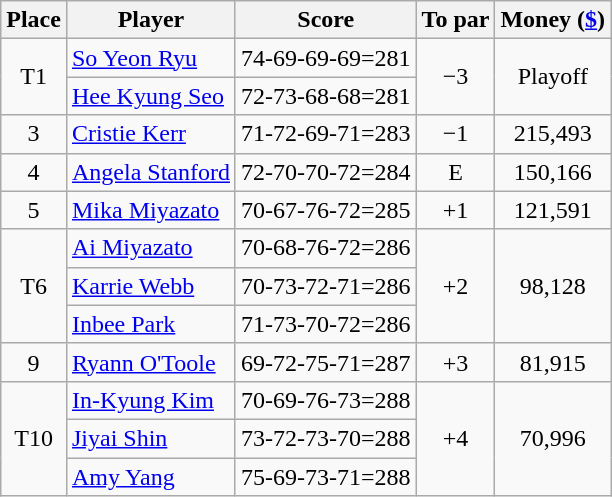<table class="wikitable">
<tr>
<th>Place</th>
<th>Player</th>
<th>Score</th>
<th>To par</th>
<th>Money (<a href='#'>$</a>)</th>
</tr>
<tr>
<td align=center rowspan=2>T1</td>
<td> <a href='#'>So Yeon Ryu</a></td>
<td align=center>74-69-69-69=281</td>
<td align=center rowspan=2>−3</td>
<td rowspan="2" align="center">Playoff</td>
</tr>
<tr>
<td> <a href='#'>Hee Kyung Seo</a></td>
<td align=center>72-73-68-68=281</td>
</tr>
<tr>
<td align=center>3</td>
<td> <a href='#'>Cristie Kerr</a></td>
<td align=center>71-72-69-71=283</td>
<td align=center>−1</td>
<td align="center">215,493</td>
</tr>
<tr>
<td align=center>4</td>
<td> <a href='#'>Angela Stanford</a></td>
<td align=center>72-70-70-72=284</td>
<td align=center>E</td>
<td align="center">150,166</td>
</tr>
<tr>
<td align=center>5</td>
<td> <a href='#'>Mika Miyazato</a></td>
<td align=center>70-67-76-72=285</td>
<td align=center>+1</td>
<td align="center">121,591</td>
</tr>
<tr>
<td align=center rowspan=3>T6</td>
<td> <a href='#'>Ai Miyazato</a></td>
<td align=center>70-68-76-72=286</td>
<td align=center rowspan=3>+2</td>
<td align=center rowspan=3>98,128</td>
</tr>
<tr>
<td> <a href='#'>Karrie Webb</a></td>
<td align=center>70-73-72-71=286</td>
</tr>
<tr>
<td> <a href='#'>Inbee Park</a></td>
<td align=center>71-73-70-72=286</td>
</tr>
<tr>
<td align=center>9</td>
<td> <a href='#'>Ryann O'Toole</a></td>
<td align=center>69-72-75-71=287</td>
<td align=center>+3</td>
<td align="center">81,915</td>
</tr>
<tr>
<td align=center rowspan=3>T10</td>
<td> <a href='#'>In-Kyung Kim</a></td>
<td align=center>70-69-76-73=288</td>
<td align=center rowspan=3>+4</td>
<td align=center rowspan=3>70,996</td>
</tr>
<tr>
<td> <a href='#'>Jiyai Shin</a></td>
<td align=center>73-72-73-70=288</td>
</tr>
<tr>
<td> <a href='#'>Amy Yang</a></td>
<td align=center>75-69-73-71=288</td>
</tr>
</table>
